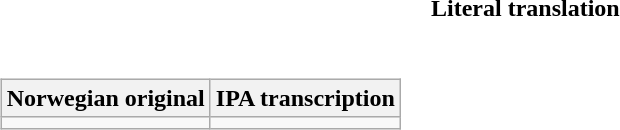<table>
<tr>
<th></th>
<th>Literal translation</th>
</tr>
<tr style="white-space:nowrap;">
<td><br><table class="wikitable">
<tr>
<th>Norwegian original</th>
<th>IPA transcription</th>
</tr>
<tr style="vertical-align:top; white-space:nowrap;">
<td></td>
<td></td>
</tr>
</table>
</td>
<td></td>
</tr>
</table>
